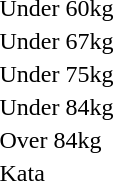<table>
<tr>
<td>Under 60kg</td>
<td></td>
<td></td>
<td><br></td>
</tr>
<tr>
<td>Under 67kg</td>
<td></td>
<td></td>
<td><br></td>
</tr>
<tr>
<td>Under 75kg</td>
<td></td>
<td></td>
<td><br></td>
</tr>
<tr>
<td>Under 84kg</td>
<td></td>
<td></td>
<td><br></td>
</tr>
<tr>
<td>Over 84kg</td>
<td></td>
<td></td>
<td><br></td>
</tr>
<tr>
<td>Kata</td>
<td></td>
<td></td>
<td><br></td>
</tr>
<tr>
</tr>
</table>
